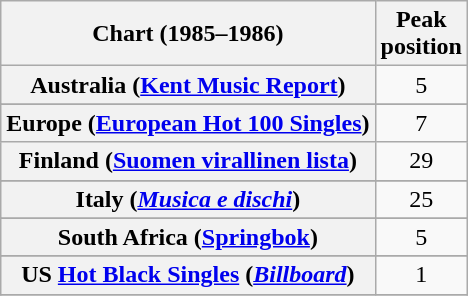<table class="wikitable sortable plainrowheaders" style="text-align:center">
<tr>
<th scope="col">Chart (1985–1986)</th>
<th scope="col">Peak<br>position</th>
</tr>
<tr>
<th scope="row">Australia (<a href='#'>Kent Music Report</a>)</th>
<td>5</td>
</tr>
<tr>
</tr>
<tr>
</tr>
<tr>
</tr>
<tr>
<th scope="row">Europe (<a href='#'>European Hot 100 Singles</a>)</th>
<td>7</td>
</tr>
<tr>
<th scope="row">Finland (<a href='#'>Suomen virallinen lista</a>)</th>
<td>29</td>
</tr>
<tr>
</tr>
<tr>
</tr>
<tr>
<th scope="row">Italy (<em><a href='#'>Musica e dischi</a></em>)</th>
<td>25</td>
</tr>
<tr>
</tr>
<tr>
</tr>
<tr>
</tr>
<tr>
<th scope="row">South Africa (<a href='#'>Springbok</a>)</th>
<td>5</td>
</tr>
<tr>
</tr>
<tr>
</tr>
<tr>
</tr>
<tr>
</tr>
<tr>
<th scope="row">US <a href='#'>Hot Black Singles</a> (<em><a href='#'>Billboard</a></em>)</th>
<td>1</td>
</tr>
<tr>
</tr>
</table>
